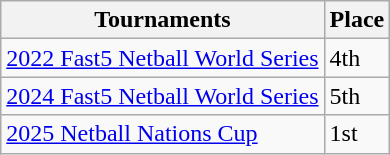<table class="wikitable">
<tr>
<th>Tournaments</th>
<th>Place</th>
</tr>
<tr>
<td><a href='#'>2022 Fast5 Netball World Series</a></td>
<td>4th</td>
</tr>
<tr>
<td><a href='#'>2024 Fast5 Netball World Series</a></td>
<td>5th</td>
</tr>
<tr>
<td><a href='#'>2025 Netball Nations Cup</a></td>
<td>1st</td>
</tr>
</table>
